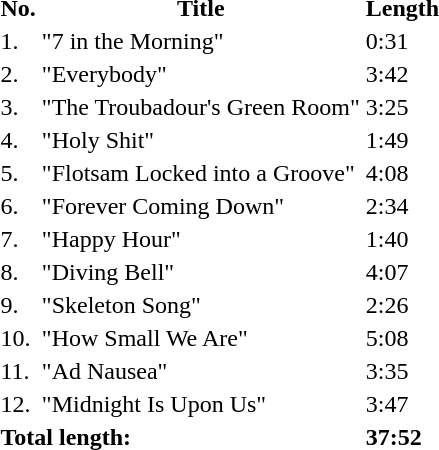<table class="tracklist">
<tr>
<th>No.</th>
<th>Title</th>
<th>Length</th>
</tr>
<tr>
<td>1.</td>
<td>"7 in the Morning"</td>
<td>0:31</td>
</tr>
<tr>
<td>2.</td>
<td>"Everybody"</td>
<td>3:42</td>
</tr>
<tr>
<td>3.</td>
<td>"The Troubadour's Green Room"</td>
<td>3:25</td>
</tr>
<tr>
<td>4.</td>
<td>"Holy Shit"</td>
<td>1:49</td>
</tr>
<tr>
<td>5.</td>
<td>"Flotsam Locked into a Groove"</td>
<td>4:08</td>
</tr>
<tr>
<td>6.</td>
<td>"Forever Coming Down"</td>
<td>2:34</td>
</tr>
<tr>
<td>7.</td>
<td>"Happy Hour"</td>
<td>1:40</td>
</tr>
<tr>
<td>8.</td>
<td>"Diving Bell"</td>
<td>4:07</td>
</tr>
<tr>
<td>9.</td>
<td>"Skeleton Song"</td>
<td>2:26</td>
</tr>
<tr>
<td>10.</td>
<td>"How Small We Are"</td>
<td>5:08</td>
</tr>
<tr>
<td>11.</td>
<td>"Ad Nausea"</td>
<td>3:35</td>
</tr>
<tr>
<td>12.</td>
<td>"Midnight Is Upon Us"</td>
<td>3:47</td>
</tr>
<tr>
<td colspan="2"><strong>Total length:</strong></td>
<td><strong>37:52</strong></td>
</tr>
</table>
